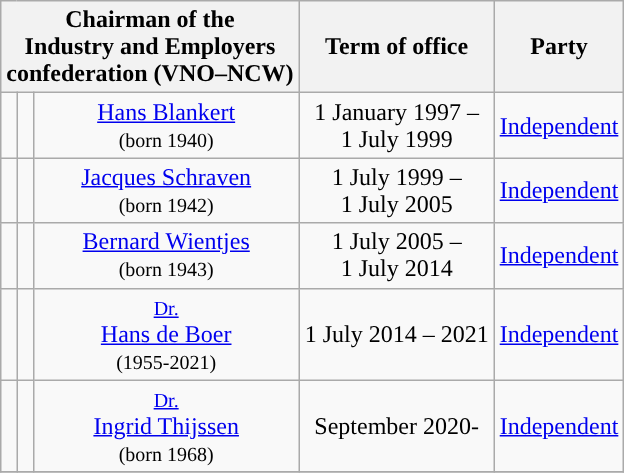<table class="wikitable" style="text-align:center">
<tr>
<th colspan=3>Chairman of the <br> Industry and Employers <br> confederation (VNO–NCW)</th>
<th>Term of office</th>
<th>Party</th>
</tr>
<tr>
<td style="background:"></td>
<td></td>
<td><a href='#'>Hans Blankert</a> <br> <small>(born 1940)</small></td>
<td>1 January 1997 – <br> 1 July 1999</td>
<td><a href='#'>Independent</a></td>
</tr>
<tr>
<td style="background:"></td>
<td></td>
<td><a href='#'>Jacques Schraven</a> <br> <small>(born 1942)</small></td>
<td>1 July 1999 – <br> 1 July 2005</td>
<td><a href='#'>Independent</a></td>
</tr>
<tr>
<td style="background:"></td>
<td></td>
<td><a href='#'>Bernard Wientjes</a> <br> <small>(born 1943)</small></td>
<td>1 July 2005 – <br> 1 July 2014</td>
<td><a href='#'>Independent</a></td>
</tr>
<tr>
<td style="background:"></td>
<td></td>
<td><small><a href='#'>Dr.</a></small> <br> <a href='#'>Hans de Boer</a> <br> <small>(1955-2021)</small></td>
<td>1 July 2014 – 2021</td>
<td><a href='#'>Independent</a></td>
</tr>
<tr>
<td style="background:"></td>
<td></td>
<td><small><a href='#'>Dr.</a></small> <br> <a href='#'>Ingrid Thijssen</a> <br> <small>(born 1968)</small></td>
<td>September 2020-</td>
<td><a href='#'>Independent</a></td>
</tr>
<tr>
</tr>
</table>
